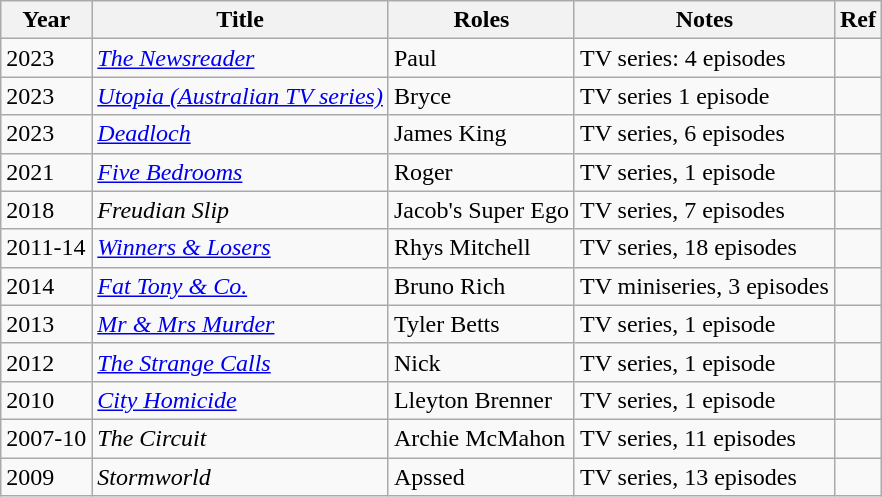<table class="wikitable sortable">
<tr>
<th>Year</th>
<th>Title</th>
<th>Roles</th>
<th>Notes</th>
<th>Ref</th>
</tr>
<tr>
<td>2023</td>
<td><em><a href='#'>The Newsreader</a></em></td>
<td>Paul</td>
<td>TV series: 4 episodes</td>
<td></td>
</tr>
<tr>
<td>2023</td>
<td><em><a href='#'>Utopia (Australian TV series)</a></em></td>
<td>Bryce</td>
<td>TV series 1 episode</td>
<td></td>
</tr>
<tr>
<td>2023</td>
<td><em><a href='#'>Deadloch</a></em></td>
<td>James King</td>
<td>TV series, 6 episodes</td>
<td></td>
</tr>
<tr>
<td>2021</td>
<td><em><a href='#'>Five Bedrooms</a></em></td>
<td>Roger</td>
<td>TV series, 1 episode</td>
<td></td>
</tr>
<tr>
<td>2018</td>
<td><em>Freudian Slip</em></td>
<td>Jacob's Super Ego</td>
<td>TV series, 7 episodes</td>
<td></td>
</tr>
<tr>
<td>2011-14</td>
<td><em><a href='#'>Winners & Losers</a></em></td>
<td>Rhys Mitchell</td>
<td>TV series, 18 episodes</td>
<td></td>
</tr>
<tr>
<td>2014</td>
<td><em><a href='#'>Fat Tony & Co.</a></em></td>
<td>Bruno Rich</td>
<td>TV miniseries, 3 episodes</td>
<td></td>
</tr>
<tr>
<td>2013</td>
<td><em><a href='#'>Mr & Mrs Murder</a></em></td>
<td>Tyler Betts</td>
<td>TV series, 1 episode</td>
<td></td>
</tr>
<tr>
<td>2012</td>
<td><em><a href='#'>The Strange Calls</a></em></td>
<td>Nick</td>
<td>TV series, 1 episode</td>
<td></td>
</tr>
<tr>
<td>2010</td>
<td><em><a href='#'>City Homicide</a></em></td>
<td>Lleyton Brenner</td>
<td>TV series, 1 episode</td>
<td></td>
</tr>
<tr>
<td>2007-10</td>
<td><em>The Circuit</em></td>
<td>Archie McMahon</td>
<td>TV series, 11 episodes</td>
<td></td>
</tr>
<tr>
<td>2009</td>
<td><em>Stormworld</em></td>
<td>Apssed</td>
<td>TV series, 13 episodes</td>
<td></td>
</tr>
</table>
